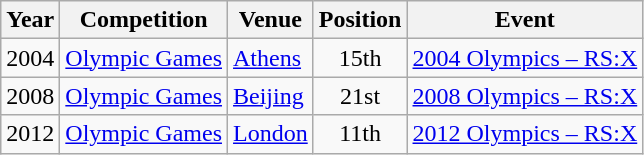<table class="wikitable" style="text-align:center;">
<tr>
<th>Year</th>
<th>Competition</th>
<th>Venue</th>
<th>Position</th>
<th>Event</th>
</tr>
<tr>
<td rowspan=1>2004</td>
<td rowspan=1 align=left><a href='#'>Olympic Games</a></td>
<td rowspan=1 align=left> <a href='#'>Athens</a></td>
<td>15th</td>
<td><a href='#'>2004 Olympics – RS:X</a></td>
</tr>
<tr>
<td rowspan=1>2008</td>
<td rowspan=1 align=left><a href='#'>Olympic Games</a></td>
<td rowspan=1 align=left> <a href='#'>Beijing</a></td>
<td>21st</td>
<td><a href='#'>2008 Olympics – RS:X</a></td>
</tr>
<tr>
<td rowspan=1>2012</td>
<td rowspan=1 align=left><a href='#'>Olympic Games</a></td>
<td rowspan=1 align=left> <a href='#'>London</a></td>
<td>11th</td>
<td><a href='#'>2012 Olympics – RS:X</a></td>
</tr>
</table>
